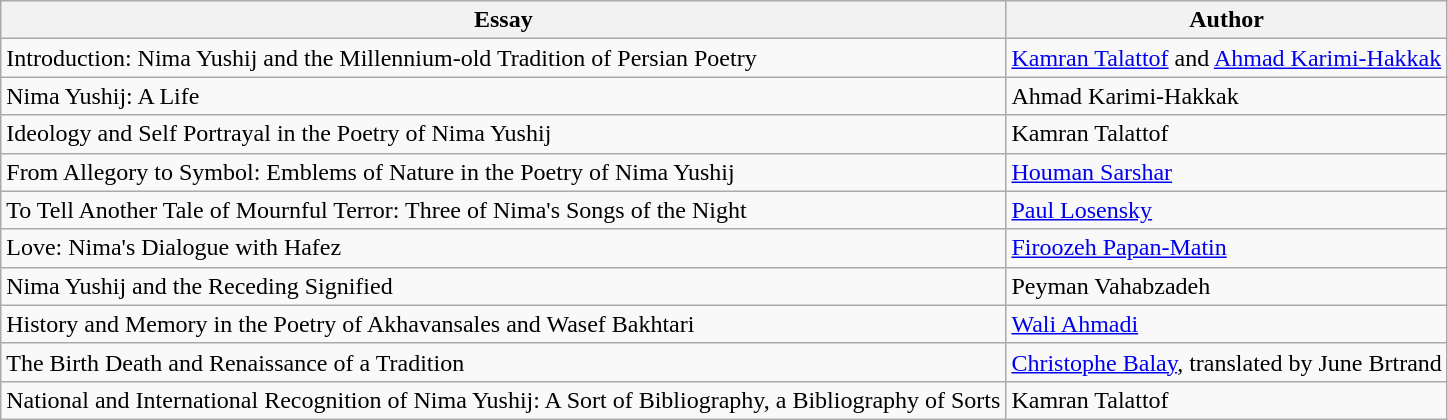<table class="wikitable">
<tr>
<th>Essay</th>
<th>Author</th>
</tr>
<tr>
<td>Introduction: Nima Yushij and the Millennium-old Tradition of Persian Poetry</td>
<td><a href='#'>Kamran Talattof</a> and <a href='#'>Ahmad Karimi-Hakkak</a></td>
</tr>
<tr>
<td>Nima Yushij: A Life</td>
<td>Ahmad Karimi-Hakkak</td>
</tr>
<tr>
<td>Ideology and Self Portrayal in the Poetry of Nima Yushij</td>
<td>Kamran Talattof</td>
</tr>
<tr>
<td>From Allegory to Symbol: Emblems of Nature in the Poetry of Nima Yushij</td>
<td><a href='#'>Houman Sarshar</a></td>
</tr>
<tr>
<td>To Tell Another Tale of Mournful Terror: Three of Nima's Songs of the Night</td>
<td><a href='#'>Paul Losensky</a></td>
</tr>
<tr>
<td>Love: Nima's Dialogue with Hafez</td>
<td><a href='#'>Firoozeh Papan-Matin</a></td>
</tr>
<tr>
<td>Nima Yushij and the Receding Signified</td>
<td>Peyman Vahabzadeh</td>
</tr>
<tr>
<td>History and Memory in the Poetry of Akhavansales and Wasef Bakhtari</td>
<td><a href='#'>Wali Ahmadi</a></td>
</tr>
<tr>
<td>The Birth Death and Renaissance of a Tradition</td>
<td><a href='#'>Christophe Balay</a>, translated by June Brtrand</td>
</tr>
<tr>
<td>National and International Recognition of Nima Yushij: A Sort of Bibliography, a Bibliography of Sorts</td>
<td>Kamran Talattof</td>
</tr>
</table>
